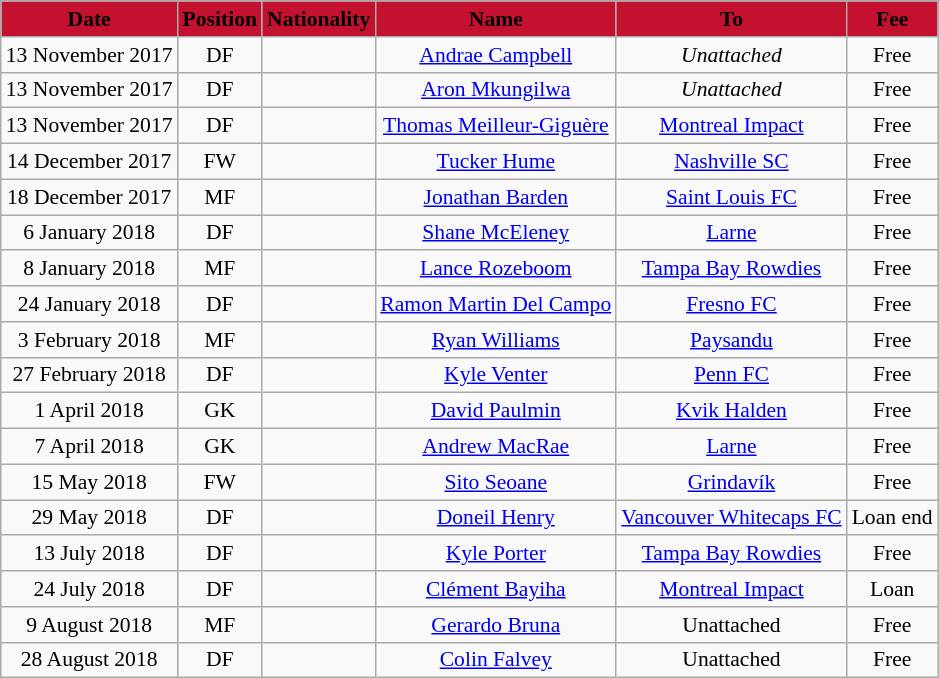<table class="wikitable"  style="text-align:center; font-size:90%; ">
<tr>
<th style="background:#C4112F; color:#000000;" scope=col>Date</th>
<th style="background:#C4112F; color:#000000;" scope=col>Position</th>
<th style="background:#C4112F; color:#000000;" scope=col>Nationality</th>
<th style="background:#C4112F; color:#000000;" scope=col>Name</th>
<th style="background:#C4112F; color:#000000;" scope=col>To</th>
<th style="background:#C4112F; color:#000000;" scope=col>Fee</th>
</tr>
<tr>
<td>13 November 2017</td>
<td>DF</td>
<td></td>
<td><a href='#'>Andrae Campbell</a></td>
<td><em>Unattached</em></td>
<td>Free</td>
</tr>
<tr>
<td>13 November 2017</td>
<td>DF</td>
<td></td>
<td><a href='#'>Aron Mkungilwa</a></td>
<td><em>Unattached</em></td>
<td>Free</td>
</tr>
<tr>
<td>13 November 2017</td>
<td>DF</td>
<td></td>
<td><a href='#'>Thomas Meilleur-Giguère</a></td>
<td><a href='#'>Montreal Impact</a></td>
<td>Free</td>
</tr>
<tr>
<td>14 December 2017</td>
<td>FW</td>
<td></td>
<td><a href='#'>Tucker Hume</a></td>
<td> <a href='#'>Nashville SC</a></td>
<td>Free</td>
</tr>
<tr>
<td>18 December 2017</td>
<td>MF</td>
<td></td>
<td><a href='#'>Jonathan Barden</a></td>
<td> <a href='#'>Saint Louis FC</a></td>
<td>Free</td>
</tr>
<tr>
<td>6 January 2018</td>
<td>DF</td>
<td></td>
<td><a href='#'>Shane McEleney</a></td>
<td> <a href='#'>Larne</a></td>
<td>Free</td>
</tr>
<tr>
<td>8 January 2018</td>
<td>MF</td>
<td></td>
<td><a href='#'>Lance Rozeboom</a></td>
<td> <a href='#'>Tampa Bay Rowdies</a></td>
<td>Free</td>
</tr>
<tr>
<td>24 January 2018</td>
<td>DF</td>
<td></td>
<td><a href='#'>Ramon Martin Del Campo</a></td>
<td> <a href='#'>Fresno FC</a></td>
<td>Free</td>
</tr>
<tr>
<td>3 February 2018</td>
<td>MF</td>
<td></td>
<td><a href='#'>Ryan Williams</a></td>
<td> <a href='#'>Paysandu</a></td>
<td>Free</td>
</tr>
<tr>
<td>27 February 2018</td>
<td>DF</td>
<td></td>
<td><a href='#'>Kyle Venter</a></td>
<td> <a href='#'>Penn FC</a></td>
<td>Free</td>
</tr>
<tr>
<td>1 April 2018</td>
<td>GK</td>
<td></td>
<td><a href='#'>David Paulmin</a></td>
<td> <a href='#'>Kvik Halden</a></td>
<td>Free</td>
</tr>
<tr>
<td>7 April 2018</td>
<td>GK</td>
<td></td>
<td><a href='#'>Andrew MacRae</a></td>
<td> <a href='#'>Larne</a></td>
<td>Free</td>
</tr>
<tr>
<td>15 May 2018</td>
<td>FW</td>
<td></td>
<td><a href='#'>Sito Seoane</a></td>
<td> <a href='#'>Grindavík</a></td>
<td>Free</td>
</tr>
<tr>
<td>29 May 2018</td>
<td>DF</td>
<td></td>
<td><a href='#'>Doneil Henry</a></td>
<td><a href='#'>Vancouver Whitecaps FC</a></td>
<td>Loan end</td>
</tr>
<tr>
<td>13 July 2018</td>
<td>DF</td>
<td></td>
<td><a href='#'>Kyle Porter</a></td>
<td> <a href='#'>Tampa Bay Rowdies</a></td>
<td>Free</td>
</tr>
<tr>
<td>24 July 2018</td>
<td>DF</td>
<td></td>
<td><a href='#'>Clément Bayiha</a></td>
<td><a href='#'>Montreal Impact</a></td>
<td>Loan</td>
</tr>
<tr>
<td>9 August 2018</td>
<td>MF</td>
<td></td>
<td><a href='#'>Gerardo Bruna</a></td>
<td>Unattached</td>
<td>Free</td>
</tr>
<tr>
<td>28 August 2018</td>
<td>DF</td>
<td></td>
<td><a href='#'>Colin Falvey</a></td>
<td>Unattached</td>
<td>Free</td>
</tr>
</table>
